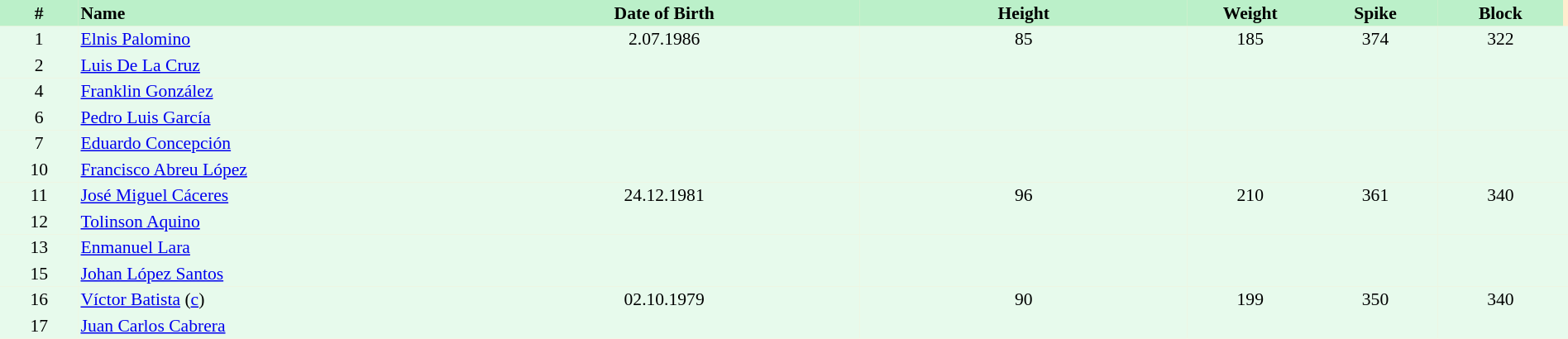<table border=0 cellpadding=2 cellspacing=0  |- bgcolor=#FFECCE style="text-align:center; font-size:90%;" width=100%>
<tr bgcolor=#BBF0C9>
<th width=5%>#</th>
<th width=25% align=left>Name</th>
<th width=25%>Date of Birth</th>
<th width=21%>Height</th>
<th width=8%>Weight</th>
<th width=8%>Spike</th>
<th width=8%>Block</th>
</tr>
<tr bgcolor=#E7FAEC>
<td>1</td>
<td align=left><a href='#'>Elnis Palomino</a></td>
<td>2.07.1986</td>
<td>85</td>
<td>185</td>
<td>374</td>
<td>322</td>
<td></td>
</tr>
<tr bgcolor=#E7FAEC>
<td>2</td>
<td align=left><a href='#'>Luis De La Cruz</a></td>
<td></td>
<td></td>
<td></td>
<td></td>
<td></td>
<td></td>
</tr>
<tr bgcolor=#E7FAEC>
<td>4</td>
<td align=left><a href='#'>Franklin González</a></td>
<td></td>
<td></td>
<td></td>
<td></td>
<td></td>
<td></td>
</tr>
<tr bgcolor=#E7FAEC>
<td>6</td>
<td align=left><a href='#'>Pedro Luis García</a></td>
<td></td>
<td></td>
<td></td>
<td></td>
<td></td>
<td></td>
</tr>
<tr bgcolor=#E7FAEC>
<td>7</td>
<td align=left><a href='#'>Eduardo Concepción</a></td>
<td></td>
<td></td>
<td></td>
<td></td>
<td></td>
<td></td>
</tr>
<tr bgcolor=#E7FAEC>
<td>10</td>
<td align=left><a href='#'>Francisco Abreu López</a></td>
<td></td>
<td></td>
<td></td>
<td></td>
<td></td>
<td></td>
</tr>
<tr bgcolor=#E7FAEC>
<td>11</td>
<td align=left><a href='#'>José Miguel Cáceres</a></td>
<td>24.12.1981</td>
<td>96</td>
<td>210</td>
<td>361</td>
<td>340</td>
<td></td>
</tr>
<tr bgcolor=#E7FAEC>
<td>12</td>
<td align=left><a href='#'>Tolinson Aquino</a></td>
<td></td>
<td></td>
<td></td>
<td></td>
<td></td>
<td></td>
</tr>
<tr bgcolor=#E7FAEC>
<td>13</td>
<td align=left><a href='#'>Enmanuel Lara</a></td>
<td></td>
<td></td>
<td></td>
<td></td>
<td></td>
<td></td>
</tr>
<tr bgcolor=#E7FAEC>
<td>15</td>
<td align=left><a href='#'>Johan López Santos</a></td>
<td></td>
<td></td>
<td></td>
<td></td>
<td></td>
<td></td>
</tr>
<tr bgcolor=#E7FAEC>
<td>16</td>
<td align=left><a href='#'>Víctor Batista</a> (<a href='#'>c</a>)</td>
<td>02.10.1979</td>
<td>90</td>
<td>199</td>
<td>350</td>
<td>340</td>
<td></td>
</tr>
<tr bgcolor=#E7FAEC>
<td>17</td>
<td align=left><a href='#'>Juan Carlos Cabrera</a></td>
<td></td>
<td></td>
<td></td>
<td></td>
<td></td>
<td></td>
</tr>
</table>
